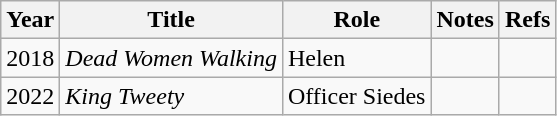<table class="wikitable sortable">
<tr>
<th>Year</th>
<th>Title</th>
<th>Role</th>
<th>Notes</th>
<th>Refs</th>
</tr>
<tr>
<td>2018</td>
<td><em>Dead Women Walking</em></td>
<td>Helen</td>
<td></td>
<td></td>
</tr>
<tr>
<td>2022</td>
<td><em>King Tweety</em></td>
<td>Officer Siedes</td>
<td></td>
<td></td>
</tr>
</table>
